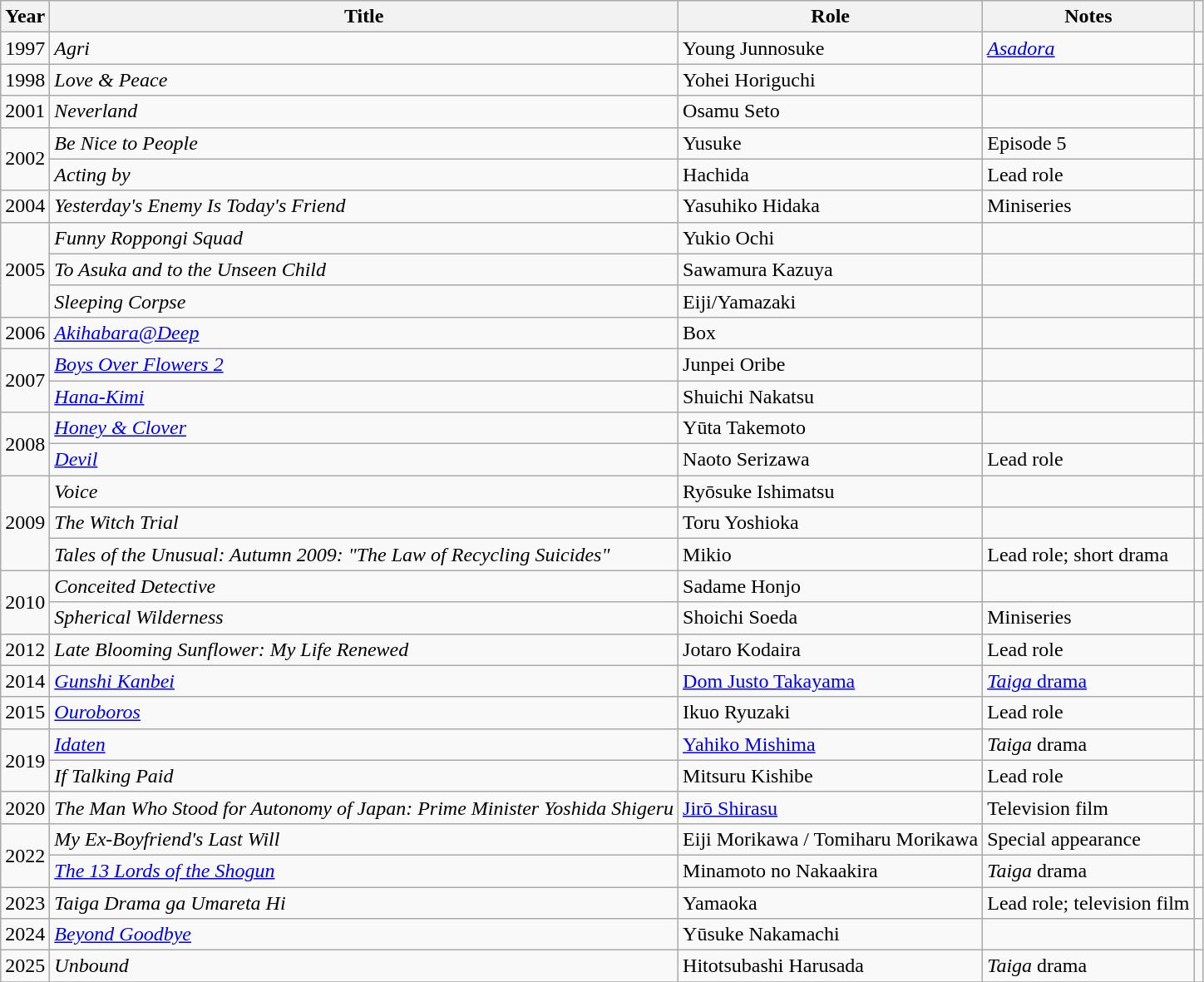<table class="wikitable">
<tr>
<th>Year</th>
<th>Title</th>
<th>Role</th>
<th>Notes</th>
<th></th>
</tr>
<tr>
<td>1997</td>
<td><em>Agri</em></td>
<td>Young Junnosuke</td>
<td><em><a href='#'>Asadora</a></em></td>
<td></td>
</tr>
<tr>
<td>1998</td>
<td><em>Love & Peace</em></td>
<td>Yohei Horiguchi</td>
<td></td>
<td></td>
</tr>
<tr>
<td>2001</td>
<td><em>Neverland</em></td>
<td>Osamu Seto</td>
<td></td>
<td></td>
</tr>
<tr>
<td rowspan=2>2002</td>
<td><em>Be Nice to People</em></td>
<td>Yusuke</td>
<td>Episode 5</td>
<td></td>
</tr>
<tr>
<td><em>Acting by</em></td>
<td>Hachida</td>
<td>Lead role</td>
<td></td>
</tr>
<tr>
<td>2004</td>
<td><em>Yesterday's Enemy Is Today's Friend</em></td>
<td>Yasuhiko Hidaka</td>
<td>Miniseries</td>
<td></td>
</tr>
<tr>
<td rowspan=3>2005</td>
<td><em>Funny Roppongi Squad</em></td>
<td>Yukio Ochi</td>
<td></td>
<td></td>
</tr>
<tr>
<td><em>To Asuka and to the Unseen Child</em></td>
<td>Sawamura Kazuya</td>
<td></td>
<td></td>
</tr>
<tr>
<td><em>Sleeping Corpse</em></td>
<td>Eiji/Yamazaki</td>
<td></td>
<td></td>
</tr>
<tr>
<td>2006</td>
<td><em><a href='#'>Akihabara@Deep</a></em></td>
<td>Box</td>
<td></td>
<td></td>
</tr>
<tr>
<td rowspan=2>2007</td>
<td><em><a href='#'>Boys Over Flowers 2</a></em></td>
<td>Junpei Oribe</td>
<td></td>
<td></td>
</tr>
<tr>
<td><em><a href='#'>Hana-Kimi</a></em></td>
<td>Shuichi Nakatsu</td>
<td></td>
<td></td>
</tr>
<tr>
<td rowspan=2>2008</td>
<td><em><a href='#'>Honey & Clover</a></em></td>
<td>Yūta Takemoto</td>
<td></td>
<td></td>
</tr>
<tr>
<td><em><a href='#'>Devil</a></em></td>
<td>Naoto Serizawa</td>
<td>Lead role</td>
<td></td>
</tr>
<tr>
<td rowspan=3>2009</td>
<td><em>Voice</em></td>
<td>Ryōsuke Ishimatsu</td>
<td></td>
<td></td>
</tr>
<tr>
<td><em>The Witch Trial</em></td>
<td>Toru Yoshioka</td>
<td></td>
<td></td>
</tr>
<tr>
<td><em>Tales of the Unusual: Autumn 2009: "The Law of Recycling Suicides"</em></td>
<td>Mikio</td>
<td>Lead role; short drama</td>
<td></td>
</tr>
<tr>
<td rowspan=2>2010</td>
<td><em>Conceited Detective</em></td>
<td>Sadame Honjo</td>
<td></td>
<td></td>
</tr>
<tr>
<td><em>Spherical Wilderness</em></td>
<td>Shoichi Soeda</td>
<td>Miniseries</td>
<td></td>
</tr>
<tr>
<td>2012</td>
<td><em>Late Blooming Sunflower: My Life Renewed</em></td>
<td>Jotaro Kodaira</td>
<td>Lead role</td>
<td></td>
</tr>
<tr>
<td>2014</td>
<td><em><a href='#'>Gunshi Kanbei</a></em></td>
<td><a href='#'>Dom Justo Takayama</a></td>
<td><a href='#'><em>Taiga</em> drama</a></td>
<td></td>
</tr>
<tr>
<td>2015</td>
<td><em><a href='#'>Ouroboros</a></em></td>
<td>Ikuo Ryuzaki</td>
<td>Lead role</td>
<td></td>
</tr>
<tr>
<td rowspan=2>2019</td>
<td><em><a href='#'>Idaten</a></em></td>
<td><a href='#'>Yahiko Mishima</a></td>
<td><em>Taiga</em> drama</td>
<td></td>
</tr>
<tr>
<td><em>If Talking Paid</em></td>
<td>Mitsuru Kishibe</td>
<td>Lead role</td>
<td></td>
</tr>
<tr>
<td>2020</td>
<td><em>The Man Who Stood for Autonomy of Japan: Prime Minister Yoshida Shigeru</em></td>
<td><a href='#'>Jirō Shirasu</a></td>
<td>Television film</td>
<td></td>
</tr>
<tr>
<td rowspan=2>2022</td>
<td><em>My Ex-Boyfriend's Last Will</em></td>
<td>Eiji Morikawa / Tomiharu Morikawa</td>
<td>Special appearance</td>
<td></td>
</tr>
<tr>
<td><em><a href='#'>The 13 Lords of the Shogun</a></em></td>
<td>Minamoto no Nakaakira</td>
<td><em>Taiga</em> drama</td>
<td></td>
</tr>
<tr>
<td>2023</td>
<td><em>Taiga Drama ga Umareta Hi</em></td>
<td>Yamaoka</td>
<td>Lead role; television film</td>
<td></td>
</tr>
<tr>
<td>2024</td>
<td><em><a href='#'>Beyond Goodbye</a></em></td>
<td>Yūsuke Nakamachi</td>
<td></td>
<td></td>
</tr>
<tr>
<td>2025</td>
<td><em>Unbound</em></td>
<td>Hitotsubashi Harusada</td>
<td><em>Taiga</em> drama</td>
<td></td>
</tr>
<tr>
</tr>
</table>
